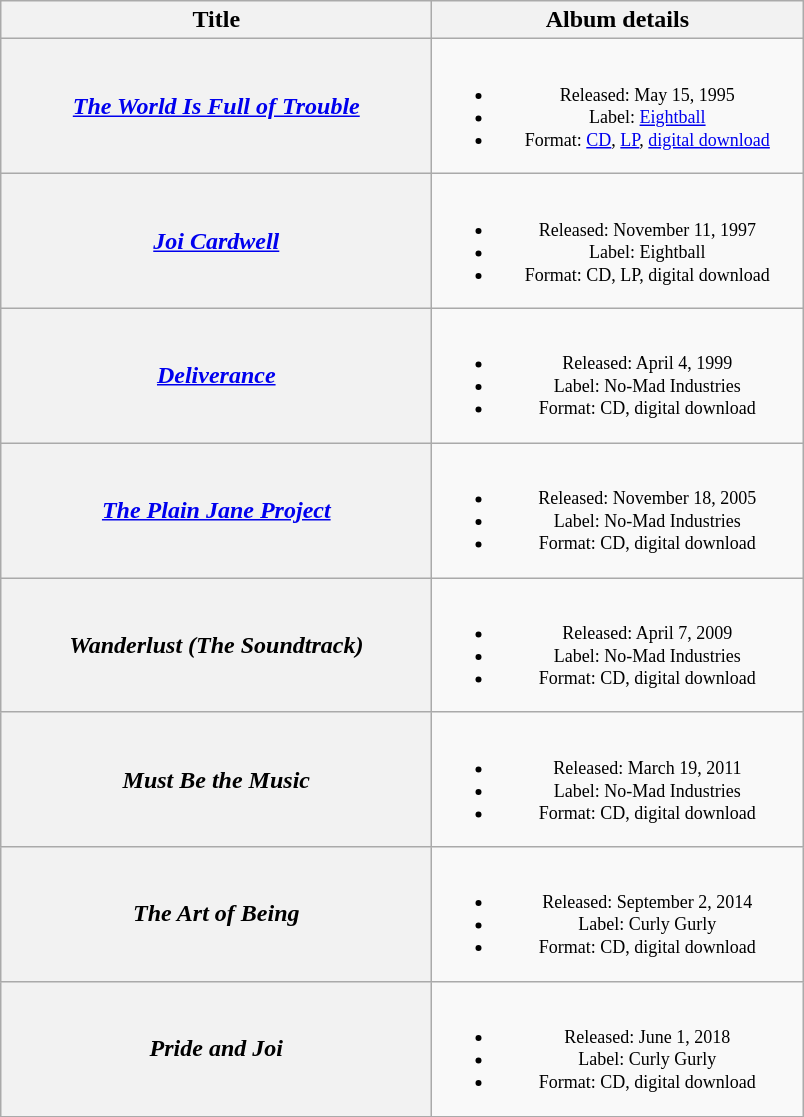<table class="wikitable plainrowheaders" style="text-align:center;" border="1">
<tr>
<th scope="col" rowspan="1" style="width:17.5em;">Title</th>
<th scope="col" rowspan="1" style="width:15em;">Album details</th>
</tr>
<tr>
<th scope="row"><em><a href='#'>The World Is Full of Trouble</a></em></th>
<td style="font-size:12px;"><br><ul><li>Released: May 15, 1995</li><li>Label: <a href='#'>Eightball</a></li><li>Format: <a href='#'>CD</a>, <a href='#'>LP</a>, <a href='#'>digital download</a></li></ul></td>
</tr>
<tr>
<th scope="row"><em><a href='#'>Joi Cardwell</a></em></th>
<td style="font-size:12px;"><br><ul><li>Released: November 11, 1997</li><li>Label: Eightball</li><li>Format: CD, LP, digital download</li></ul></td>
</tr>
<tr>
<th scope="row"><em><a href='#'>Deliverance</a></em></th>
<td style="font-size:12px;"><br><ul><li>Released: April 4, 1999</li><li>Label: No-Mad Industries</li><li>Format: CD, digital download</li></ul></td>
</tr>
<tr>
<th scope="row"><em><a href='#'>The Plain Jane Project</a></em></th>
<td style="font-size:12px;"><br><ul><li>Released: November 18, 2005</li><li>Label: No-Mad Industries</li><li>Format: CD, digital download</li></ul></td>
</tr>
<tr>
<th scope="row"><em>Wanderlust (The Soundtrack)</em></th>
<td style="font-size:12px;"><br><ul><li>Released: April 7, 2009</li><li>Label: No-Mad Industries</li><li>Format: CD, digital download</li></ul></td>
</tr>
<tr>
<th scope="row"><em>Must Be the Music</em></th>
<td style="font-size:12px;"><br><ul><li>Released: March 19, 2011</li><li>Label: No-Mad Industries</li><li>Format: CD, digital download</li></ul></td>
</tr>
<tr>
<th scope="row"><em>The Art of Being</em></th>
<td style="font-size:12px;"><br><ul><li>Released: September 2, 2014</li><li>Label: Curly Gurly</li><li>Format: CD, digital download</li></ul></td>
</tr>
<tr>
<th scope="row"><em>Pride and Joi</em></th>
<td style="font-size:12px;"><br><ul><li>Released: June 1, 2018</li><li>Label: Curly Gurly</li><li>Format: CD, digital download</li></ul></td>
</tr>
<tr>
</tr>
</table>
